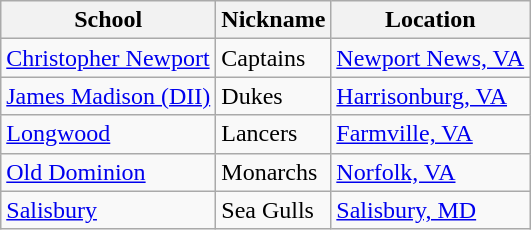<table class="wikitable sortable">
<tr>
<th>School</th>
<th>Nickname</th>
<th>Location</th>
</tr>
<tr>
<td><a href='#'>Christopher Newport</a></td>
<td>Captains</td>
<td><a href='#'>Newport News, VA</a></td>
</tr>
<tr>
<td><a href='#'>James Madison (DII)</a></td>
<td>Dukes</td>
<td><a href='#'>Harrisonburg, VA</a></td>
</tr>
<tr>
<td><a href='#'>Longwood</a></td>
<td>Lancers</td>
<td><a href='#'>Farmville, VA</a></td>
</tr>
<tr>
<td><a href='#'>Old Dominion</a></td>
<td>Monarchs</td>
<td><a href='#'>Norfolk, VA</a></td>
</tr>
<tr>
<td><a href='#'>Salisbury</a></td>
<td>Sea Gulls</td>
<td><a href='#'>Salisbury, MD</a></td>
</tr>
</table>
